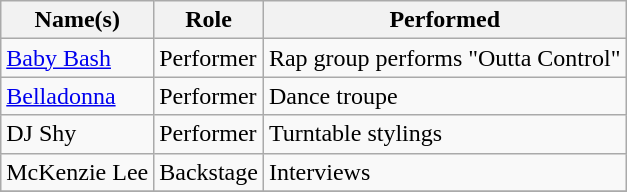<table class="wikitable">
<tr>
<th>Name(s)</th>
<th>Role</th>
<th>Performed</th>
</tr>
<tr>
<td><a href='#'>Baby Bash</a></td>
<td>Performer</td>
<td>Rap group performs "Outta Control"</td>
</tr>
<tr>
<td><a href='#'>Belladonna</a></td>
<td>Performer</td>
<td>Dance troupe</td>
</tr>
<tr>
<td>DJ Shy</td>
<td>Performer</td>
<td>Turntable stylings</td>
</tr>
<tr>
<td>McKenzie Lee</td>
<td>Backstage</td>
<td>Interviews</td>
</tr>
<tr>
</tr>
</table>
